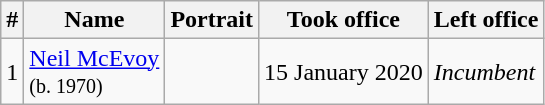<table class="wikitable">
<tr>
<th>#</th>
<th>Name</th>
<th>Portrait</th>
<th>Took office</th>
<th>Left office</th>
</tr>
<tr>
<td>1</td>
<td><a href='#'>Neil McEvoy</a><br><small>(b. 1970)</small></td>
<td></td>
<td>15 January 2020</td>
<td><em>Incumbent</em></td>
</tr>
</table>
